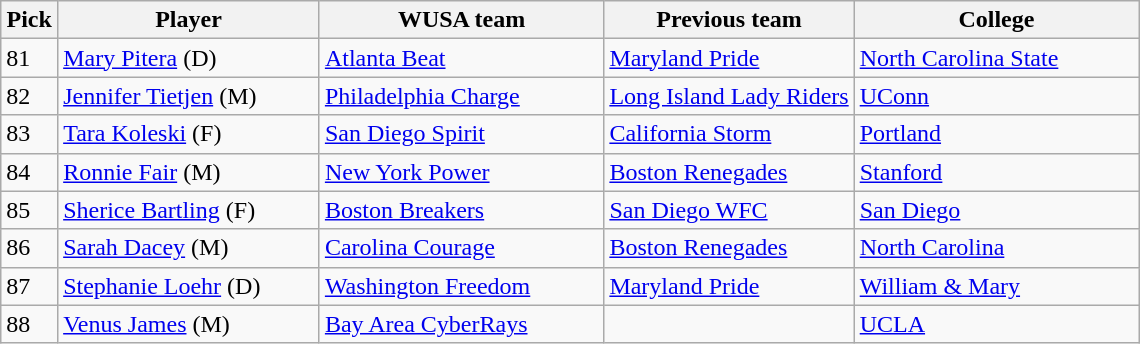<table class="wikitable">
<tr>
<th width="5%">Pick</th>
<th width="23%">Player</th>
<th width="25%">WUSA team</th>
<th width="22%">Previous team</th>
<th width="35%">College</th>
</tr>
<tr>
<td>81</td>
<td><a href='#'>Mary Pitera</a> (D)</td>
<td><a href='#'>Atlanta Beat</a></td>
<td><a href='#'>Maryland Pride</a></td>
<td><a href='#'>North Carolina State</a></td>
</tr>
<tr>
<td>82</td>
<td><a href='#'>Jennifer Tietjen</a> (M)</td>
<td><a href='#'>Philadelphia Charge</a></td>
<td><a href='#'>Long Island Lady Riders</a></td>
<td><a href='#'>UConn</a></td>
</tr>
<tr>
<td>83</td>
<td><a href='#'>Tara Koleski</a> (F)</td>
<td><a href='#'>San Diego Spirit</a></td>
<td><a href='#'>California Storm</a></td>
<td><a href='#'>Portland</a></td>
</tr>
<tr>
<td>84</td>
<td><a href='#'>Ronnie Fair</a> (M)</td>
<td><a href='#'>New York Power</a></td>
<td><a href='#'>Boston Renegades</a></td>
<td><a href='#'>Stanford</a></td>
</tr>
<tr>
<td>85</td>
<td><a href='#'>Sherice Bartling</a> (F)</td>
<td><a href='#'>Boston Breakers</a></td>
<td><a href='#'>San Diego WFC</a></td>
<td><a href='#'>San Diego</a></td>
</tr>
<tr>
<td>86</td>
<td><a href='#'>Sarah Dacey</a> (M)</td>
<td><a href='#'>Carolina Courage</a></td>
<td><a href='#'>Boston Renegades</a></td>
<td><a href='#'>North Carolina</a></td>
</tr>
<tr>
<td>87</td>
<td><a href='#'>Stephanie Loehr</a> (D)</td>
<td><a href='#'>Washington Freedom</a></td>
<td><a href='#'>Maryland Pride</a></td>
<td><a href='#'>William & Mary</a></td>
</tr>
<tr>
<td>88</td>
<td><a href='#'>Venus James</a> (M)</td>
<td><a href='#'>Bay Area CyberRays</a></td>
<td></td>
<td><a href='#'>UCLA</a></td>
</tr>
</table>
